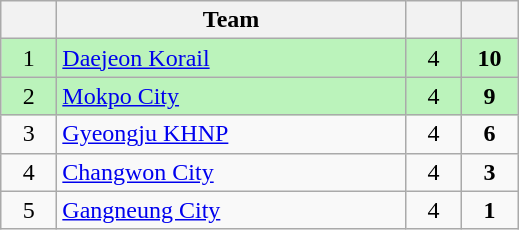<table class="wikitable" style="text-align:center;">
<tr>
<th width=30></th>
<th width=225>Team</th>
<th width=30></th>
<th width=30></th>
</tr>
<tr bgcolor=#bbf3bb>
<td>1</td>
<td align=left><a href='#'>Daejeon Korail</a></td>
<td>4</td>
<td><strong>10</strong></td>
</tr>
<tr bgcolor=#bbf3bb>
<td>2</td>
<td align=left><a href='#'>Mokpo City</a></td>
<td>4</td>
<td><strong>9</strong></td>
</tr>
<tr>
<td>3</td>
<td align=left><a href='#'>Gyeongju KHNP</a></td>
<td>4</td>
<td><strong>6</strong></td>
</tr>
<tr>
<td>4</td>
<td align=left><a href='#'>Changwon City</a></td>
<td>4</td>
<td><strong>3</strong></td>
</tr>
<tr>
<td>5</td>
<td align=left><a href='#'>Gangneung City</a></td>
<td>4</td>
<td><strong>1</strong></td>
</tr>
</table>
